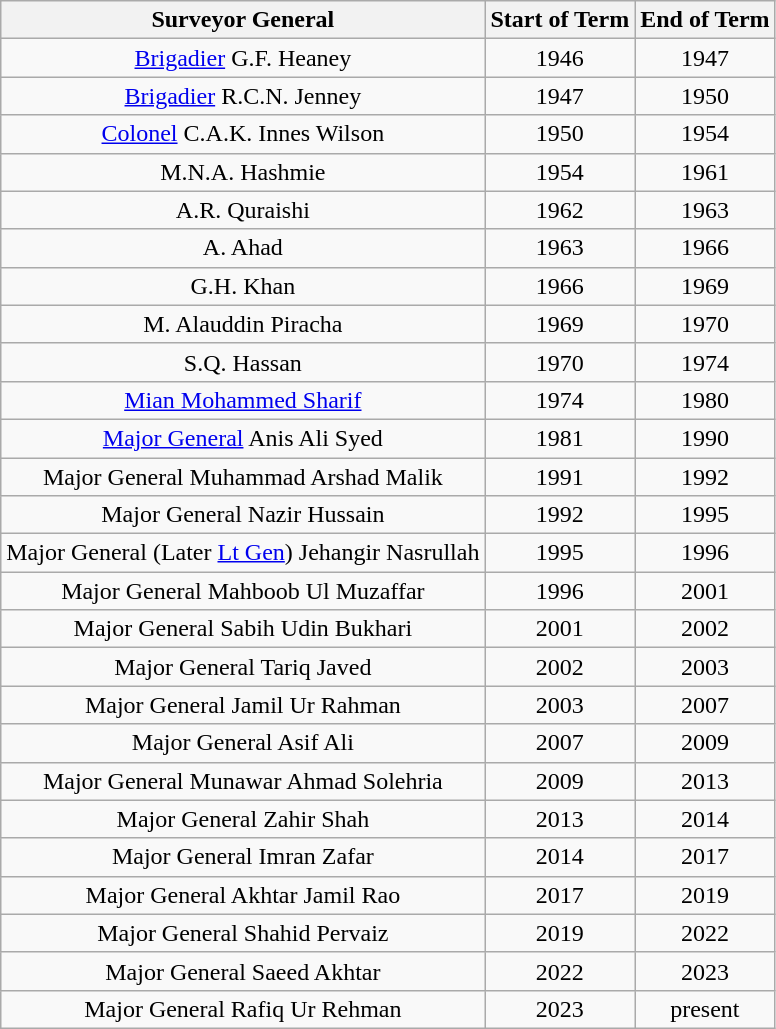<table class="wikitable" style="text-align:center">
<tr>
<th colspan=1>Surveyor General</th>
<th>Start of Term</th>
<th>End  of Term</th>
</tr>
<tr>
<td><a href='#'>Brigadier</a> G.F. Heaney</td>
<td>1946</td>
<td>1947</td>
</tr>
<tr>
<td><a href='#'>Brigadier</a> R.C.N. Jenney</td>
<td>1947</td>
<td>1950</td>
</tr>
<tr>
<td><a href='#'>Colonel</a> C.A.K. Innes Wilson</td>
<td>1950</td>
<td>1954</td>
</tr>
<tr>
<td>M.N.A. Hashmie</td>
<td>1954</td>
<td>1961</td>
</tr>
<tr>
<td>A.R. Quraishi</td>
<td>1962</td>
<td>1963</td>
</tr>
<tr>
<td>A. Ahad</td>
<td>1963</td>
<td>1966</td>
</tr>
<tr>
<td>G.H. Khan</td>
<td>1966</td>
<td>1969</td>
</tr>
<tr>
<td>M. Alauddin Piracha</td>
<td>1969</td>
<td>1970</td>
</tr>
<tr>
<td>S.Q. Hassan</td>
<td>1970</td>
<td>1974</td>
</tr>
<tr>
<td><a href='#'>Mian Mohammed Sharif</a></td>
<td>1974</td>
<td>1980</td>
</tr>
<tr>
<td><a href='#'>Major General</a> Anis Ali Syed</td>
<td>1981</td>
<td>1990</td>
</tr>
<tr>
<td>Major General Muhammad Arshad Malik</td>
<td>1991</td>
<td>1992</td>
</tr>
<tr>
<td>Major General Nazir Hussain</td>
<td>1992</td>
<td>1995</td>
</tr>
<tr>
<td>Major General (Later <a href='#'>Lt Gen</a>) Jehangir Nasrullah</td>
<td>1995</td>
<td>1996</td>
</tr>
<tr>
<td>Major General Mahboob Ul Muzaffar</td>
<td>1996</td>
<td>2001</td>
</tr>
<tr>
<td>Major General Sabih Udin Bukhari</td>
<td>2001</td>
<td>2002</td>
</tr>
<tr>
<td>Major General Tariq Javed</td>
<td>2002</td>
<td>2003</td>
</tr>
<tr>
<td>Major General Jamil Ur Rahman</td>
<td>2003</td>
<td>2007</td>
</tr>
<tr>
<td>Major General Asif Ali</td>
<td>2007</td>
<td>2009</td>
</tr>
<tr>
<td>Major General Munawar Ahmad Solehria</td>
<td>2009</td>
<td>2013</td>
</tr>
<tr>
<td>Major General Zahir Shah</td>
<td>2013</td>
<td>2014</td>
</tr>
<tr>
<td>Major General Imran Zafar</td>
<td>2014</td>
<td>2017</td>
</tr>
<tr>
<td>Major General Akhtar Jamil Rao</td>
<td>2017</td>
<td>2019</td>
</tr>
<tr>
<td>Major General Shahid Pervaiz</td>
<td>2019</td>
<td>2022</td>
</tr>
<tr>
<td>Major General Saeed Akhtar</td>
<td>2022</td>
<td>2023</td>
</tr>
<tr>
<td>Major General Rafiq Ur Rehman</td>
<td>2023</td>
<td>present</td>
</tr>
</table>
